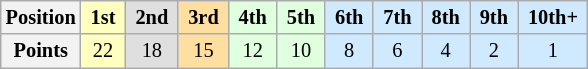<table class="wikitable" style="font-size:85%; text-align:center">
<tr>
<th>Position</th>
<td style="background:#FFFFBF;"> <strong>1st</strong> </td>
<td style="background:#DFDFDF;"> <strong>2nd</strong> </td>
<td style="background:#FFDF9F;"> <strong>3rd</strong> </td>
<td style="background:#DFFFDF;"> <strong>4th</strong> </td>
<td style="background:#DFFFDF;"> <strong>5th</strong> </td>
<td style="background:#CFEAFF;"> <strong>6th</strong> </td>
<td style="background:#CFEAFF;"> <strong>7th</strong> </td>
<td style="background:#CFEAFF;"> <strong>8th</strong> </td>
<td style="background:#CFEAFF;"> <strong>9th</strong> </td>
<td style="background:#CFEAFF;"> <strong>10th+</strong> </td>
</tr>
<tr>
<th>Points</th>
<td style="background:#FFFFBF;">22</td>
<td style="background:#DFDFDF;">18</td>
<td style="background:#FFDF9F;">15</td>
<td style="background:#DFFFDF;">12</td>
<td style="background:#DFFFDF;">10</td>
<td style="background:#CFEAFF;">8</td>
<td style="background:#CFEAFF;">6</td>
<td style="background:#CFEAFF;">4</td>
<td style="background:#CFEAFF;">2</td>
<td style="background:#CFEAFF;">1</td>
</tr>
</table>
